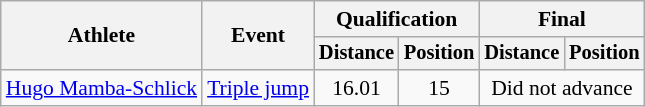<table class=wikitable style="font-size:90%">
<tr>
<th rowspan="2">Athlete</th>
<th rowspan="2">Event</th>
<th colspan="2">Qualification</th>
<th colspan="2">Final</th>
</tr>
<tr style="font-size:95%">
<th>Distance</th>
<th>Position</th>
<th>Distance</th>
<th>Position</th>
</tr>
<tr align=center>
<td align=left><a href='#'>Hugo Mamba-Schlick</a></td>
<td align=left><a href='#'>Triple jump</a></td>
<td>16.01</td>
<td>15</td>
<td colspan=2>Did not advance</td>
</tr>
</table>
